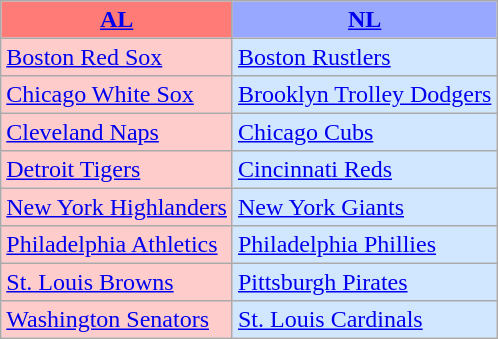<table class="wikitable" style="font-size:100%;line-height:1.1;">
<tr>
<th style="background-color: #FF7B77;"><a href='#'>AL</a></th>
<th style="background-color: #99A8FF;"><a href='#'>NL</a></th>
</tr>
<tr>
<td style="background-color: #FFCCCC;"><a href='#'>Boston Red Sox</a></td>
<td style="background-color: #D0E7FF;"><a href='#'>Boston Rustlers</a></td>
</tr>
<tr>
<td style="background-color: #FFCCCC;"><a href='#'>Chicago White Sox</a></td>
<td style="background-color: #D0E7FF;"><a href='#'>Brooklyn Trolley Dodgers</a></td>
</tr>
<tr>
<td style="background-color: #FFCCCC;"><a href='#'>Cleveland Naps</a></td>
<td style="background-color: #D0E7FF;"><a href='#'>Chicago Cubs</a></td>
</tr>
<tr>
<td style="background-color: #FFCCCC;"><a href='#'>Detroit Tigers</a></td>
<td style="background-color: #D0E7FF;"><a href='#'>Cincinnati Reds</a></td>
</tr>
<tr>
<td style="background-color: #FFCCCC;"><a href='#'>New York Highlanders</a></td>
<td style="background-color: #D0E7FF;"><a href='#'>New York Giants</a></td>
</tr>
<tr>
<td style="background-color: #FFCCCC;"><a href='#'>Philadelphia Athletics</a></td>
<td style="background-color: #D0E7FF;"><a href='#'>Philadelphia Phillies</a></td>
</tr>
<tr>
<td style="background-color: #FFCCCC;"><a href='#'>St. Louis Browns</a></td>
<td style="background-color: #D0E7FF;"><a href='#'>Pittsburgh Pirates</a></td>
</tr>
<tr>
<td style="background-color: #FFCCCC;"><a href='#'>Washington Senators</a></td>
<td style="background-color: #D0E7FF;"><a href='#'>St. Louis Cardinals</a></td>
</tr>
</table>
